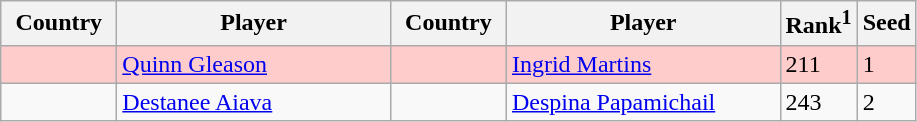<table class="sortable wikitable">
<tr>
<th width="70">Country</th>
<th width="175">Player</th>
<th width="70">Country</th>
<th width="175">Player</th>
<th>Rank<sup>1</sup></th>
<th>Seed</th>
</tr>
<tr style="background:#fcc;">
<td></td>
<td><a href='#'>Quinn Gleason</a></td>
<td></td>
<td><a href='#'>Ingrid Martins</a></td>
<td>211</td>
<td>1</td>
</tr>
<tr>
<td></td>
<td><a href='#'>Destanee Aiava</a></td>
<td></td>
<td><a href='#'>Despina Papamichail</a></td>
<td>243</td>
<td>2</td>
</tr>
</table>
